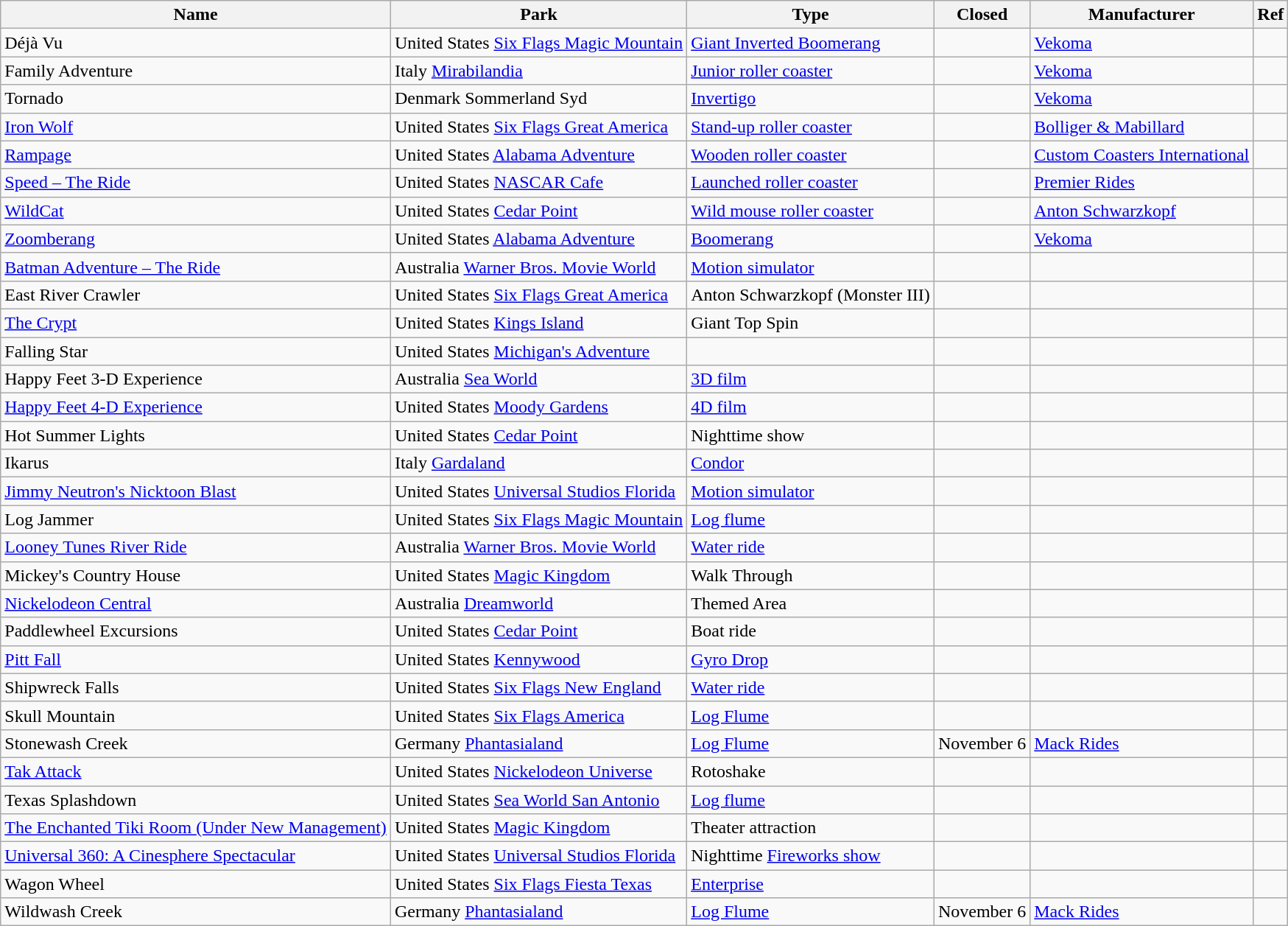<table class="wikitable sortable">
<tr>
<th>Name</th>
<th>Park</th>
<th>Type</th>
<th>Closed</th>
<th>Manufacturer</th>
<th class="unsortable">Ref</th>
</tr>
<tr>
<td>Déjà Vu</td>
<td>United States <a href='#'>Six Flags Magic Mountain</a></td>
<td><a href='#'>Giant Inverted Boomerang</a></td>
<td></td>
<td><a href='#'>Vekoma</a></td>
<td></td>
</tr>
<tr>
<td>Family Adventure</td>
<td>Italy <a href='#'>Mirabilandia</a></td>
<td><a href='#'>Junior roller coaster</a></td>
<td></td>
<td><a href='#'>Vekoma</a></td>
<td></td>
</tr>
<tr>
<td>Tornado</td>
<td>Denmark Sommerland Syd</td>
<td><a href='#'>Invertigo</a></td>
<td></td>
<td><a href='#'>Vekoma</a></td>
<td></td>
</tr>
<tr>
<td><a href='#'>Iron Wolf</a></td>
<td>United States <a href='#'>Six Flags Great America</a></td>
<td><a href='#'>Stand-up roller coaster</a></td>
<td></td>
<td><a href='#'>Bolliger & Mabillard</a></td>
<td></td>
</tr>
<tr>
<td><a href='#'>Rampage</a></td>
<td>United States <a href='#'>Alabama Adventure</a></td>
<td><a href='#'>Wooden roller coaster</a></td>
<td></td>
<td><a href='#'>Custom Coasters International</a></td>
<td></td>
</tr>
<tr>
<td><a href='#'>Speed – The Ride</a></td>
<td>United States <a href='#'>NASCAR Cafe</a></td>
<td><a href='#'>Launched roller coaster</a></td>
<td></td>
<td><a href='#'>Premier Rides</a></td>
<td></td>
</tr>
<tr>
<td><a href='#'>WildCat</a></td>
<td>United States <a href='#'>Cedar Point</a></td>
<td><a href='#'>Wild mouse roller coaster</a></td>
<td></td>
<td><a href='#'>Anton Schwarzkopf</a></td>
<td></td>
</tr>
<tr>
<td><a href='#'>Zoomberang</a></td>
<td>United States <a href='#'>Alabama Adventure</a></td>
<td><a href='#'>Boomerang</a></td>
<td></td>
<td><a href='#'>Vekoma</a></td>
<td></td>
</tr>
<tr>
<td><a href='#'>Batman Adventure – The Ride</a></td>
<td>Australia <a href='#'>Warner Bros. Movie World</a></td>
<td><a href='#'>Motion simulator</a></td>
<td></td>
<td></td>
<td></td>
</tr>
<tr>
<td>East River Crawler</td>
<td>United States <a href='#'>Six Flags Great America</a></td>
<td>Anton Schwarzkopf (Monster III)</td>
<td></td>
<td></td>
<td></td>
</tr>
<tr>
<td><a href='#'>The Crypt</a></td>
<td>United States <a href='#'>Kings Island</a></td>
<td>Giant Top Spin</td>
<td></td>
<td></td>
<td></td>
</tr>
<tr>
<td>Falling Star</td>
<td>United States <a href='#'>Michigan's Adventure</a></td>
<td></td>
<td></td>
<td></td>
<td></td>
</tr>
<tr>
<td>Happy Feet 3-D Experience</td>
<td>Australia <a href='#'>Sea World</a></td>
<td><a href='#'>3D film</a></td>
<td></td>
<td></td>
<td></td>
</tr>
<tr>
<td><a href='#'>Happy Feet 4-D Experience</a></td>
<td>United States <a href='#'>Moody Gardens</a></td>
<td><a href='#'>4D film</a></td>
<td></td>
<td></td>
<td></td>
</tr>
<tr>
<td>Hot Summer Lights</td>
<td>United States <a href='#'>Cedar Point</a></td>
<td>Nighttime show</td>
<td></td>
<td></td>
<td></td>
</tr>
<tr>
<td>Ikarus</td>
<td>Italy <a href='#'>Gardaland</a></td>
<td><a href='#'>Condor</a></td>
<td></td>
<td></td>
<td></td>
</tr>
<tr>
<td><a href='#'>Jimmy Neutron's Nicktoon Blast</a></td>
<td>United States <a href='#'>Universal Studios Florida</a></td>
<td><a href='#'>Motion simulator</a></td>
<td></td>
<td></td>
<td></td>
</tr>
<tr>
<td>Log Jammer</td>
<td>United States <a href='#'>Six Flags Magic Mountain</a></td>
<td><a href='#'>Log flume</a></td>
<td></td>
<td></td>
<td></td>
</tr>
<tr>
<td><a href='#'>Looney Tunes River Ride</a></td>
<td>Australia <a href='#'>Warner Bros. Movie World</a></td>
<td><a href='#'>Water ride</a></td>
<td></td>
<td></td>
<td></td>
</tr>
<tr>
<td>Mickey's Country House</td>
<td>United States <a href='#'>Magic Kingdom</a></td>
<td>Walk Through</td>
<td></td>
<td></td>
<td></td>
</tr>
<tr>
<td><a href='#'>Nickelodeon Central</a></td>
<td>Australia <a href='#'>Dreamworld</a></td>
<td>Themed Area</td>
<td></td>
<td></td>
<td></td>
</tr>
<tr>
<td>Paddlewheel Excursions</td>
<td>United States <a href='#'>Cedar Point</a></td>
<td>Boat ride</td>
<td></td>
<td></td>
<td></td>
</tr>
<tr>
<td><a href='#'>Pitt Fall</a></td>
<td>United States <a href='#'>Kennywood</a></td>
<td><a href='#'>Gyro Drop</a></td>
<td></td>
<td></td>
<td></td>
</tr>
<tr>
<td>Shipwreck Falls</td>
<td>United States <a href='#'>Six Flags New England</a></td>
<td><a href='#'>Water ride</a></td>
<td></td>
<td></td>
<td></td>
</tr>
<tr>
<td>Skull Mountain</td>
<td>United States <a href='#'>Six Flags America</a></td>
<td><a href='#'>Log Flume</a></td>
<td></td>
<td></td>
<td></td>
</tr>
<tr>
<td>Stonewash Creek</td>
<td>Germany <a href='#'>Phantasialand</a></td>
<td><a href='#'>Log Flume</a></td>
<td>November 6</td>
<td><a href='#'>Mack Rides</a></td>
<td></td>
</tr>
<tr>
<td><a href='#'>Tak Attack</a></td>
<td>United States <a href='#'>Nickelodeon Universe</a></td>
<td>Rotoshake</td>
<td></td>
<td></td>
<td></td>
</tr>
<tr>
<td>Texas Splashdown</td>
<td>United States <a href='#'>Sea World San Antonio</a></td>
<td><a href='#'>Log flume</a></td>
<td></td>
<td></td>
<td></td>
</tr>
<tr>
<td><a href='#'>The Enchanted Tiki Room (Under New Management)</a></td>
<td>United States <a href='#'>Magic Kingdom</a></td>
<td>Theater attraction</td>
<td></td>
<td></td>
<td></td>
</tr>
<tr>
<td><a href='#'>Universal 360: A Cinesphere Spectacular</a></td>
<td>United States <a href='#'>Universal Studios Florida</a></td>
<td>Nighttime <a href='#'>Fireworks show</a></td>
<td></td>
<td></td>
<td></td>
</tr>
<tr>
<td>Wagon Wheel</td>
<td>United States <a href='#'>Six Flags Fiesta Texas</a></td>
<td><a href='#'>Enterprise</a></td>
<td></td>
<td></td>
<td></td>
</tr>
<tr>
<td>Wildwash Creek</td>
<td>Germany <a href='#'>Phantasialand</a></td>
<td><a href='#'>Log Flume</a></td>
<td>November 6</td>
<td><a href='#'>Mack Rides</a></td>
<td></td>
</tr>
</table>
